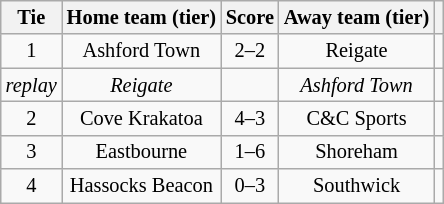<table class="wikitable" style="text-align:center; font-size:85%">
<tr>
<th>Tie</th>
<th>Home team (tier)</th>
<th>Score</th>
<th>Away team (tier)</th>
<th></th>
</tr>
<tr>
<td align="center">1</td>
<td>Ashford Town</td>
<td align="center">2–2 </td>
<td>Reigate</td>
<td></td>
</tr>
<tr>
<td align="center"><em>replay</em></td>
<td><em>Reigate</em></td>
<td align="center"><em></em></td>
<td><em>Ashford Town</em></td>
<td></td>
</tr>
<tr>
<td align="center">2</td>
<td>Cove Krakatoa</td>
<td align="center">4–3</td>
<td>C&C Sports</td>
<td></td>
</tr>
<tr>
<td align="center">3</td>
<td>Eastbourne</td>
<td align="center">1–6</td>
<td>Shoreham</td>
<td></td>
</tr>
<tr>
<td align="center">4</td>
<td>Hassocks Beacon</td>
<td align="center">0–3</td>
<td>Southwick</td>
<td></td>
</tr>
</table>
